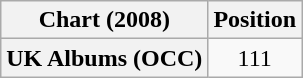<table class="wikitable plainrowheaders" style="text-align:center;">
<tr>
<th scope="col">Chart (2008)</th>
<th scope="col">Position</th>
</tr>
<tr>
<th scope="row">UK Albums (OCC)</th>
<td>111</td>
</tr>
</table>
